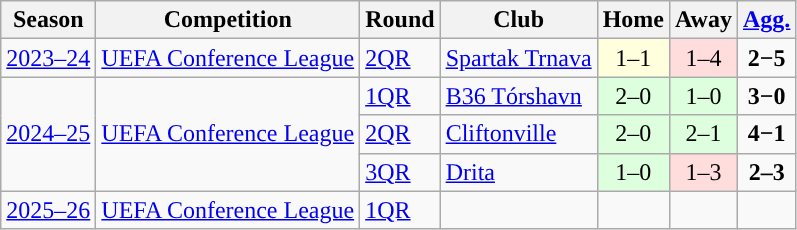<table class="wikitable mw-collapsible mw-collapsed">
<tr>
<th>Season</th>
<th>Competition</th>
<th>Round</th>
<th>Club</th>
<th>Home</th>
<th>Away</th>
<th><a href='#'>Agg.</a></th>
</tr>
<tr>
<td><a href='#'>2023–24</a></td>
<td><a href='#'>UEFA Conference League</a></td>
<td><a href='#'>2QR</a></td>
<td> <a href='#'>Spartak Trnava</a></td>
<td style="text-align:center; background:#ffd;">1–1</td>
<td style="text-align:center; background:#fdd;">1–4</td>
<td style="text-align:center;"><strong>2−5</strong></td>
</tr>
<tr>
<td rowspan=3><a href='#'>2024–25</a></td>
<td rowspan=3><a href='#'>UEFA Conference League</a></td>
<td><a href='#'>1QR</a></td>
<td> <a href='#'>B36 Tórshavn</a></td>
<td style="text-align:center; background:#dfd;">2–0</td>
<td style="text-align:center; background:#dfd;">1–0</td>
<td style="text-align:center;"><strong>3−0</strong></td>
</tr>
<tr>
<td><a href='#'>2QR</a></td>
<td> <a href='#'>Cliftonville</a></td>
<td style="text-align:center; background:#dfd;">2–0</td>
<td style="text-align:center; background:#dfd;">2–1</td>
<td style="text-align:center;"><strong>4−1</strong></td>
</tr>
<tr>
<td><a href='#'>3QR</a></td>
<td> <a href='#'>Drita</a></td>
<td style="text-align:center; background:#dfd;">1–0</td>
<td style="text-align:center; background:#fdd;">1–3 </td>
<td style="text-align:center;"><strong>2–3</strong></td>
</tr>
<tr>
<td><a href='#'>2025–26</a></td>
<td><a href='#'>UEFA Conference League</a></td>
<td><a href='#'>1QR</a></td>
<td></td>
<td style="text-align:center;"></td>
<td style="text-align:center;"></td>
<td style="text-align:center;"></td>
</tr>
</table>
